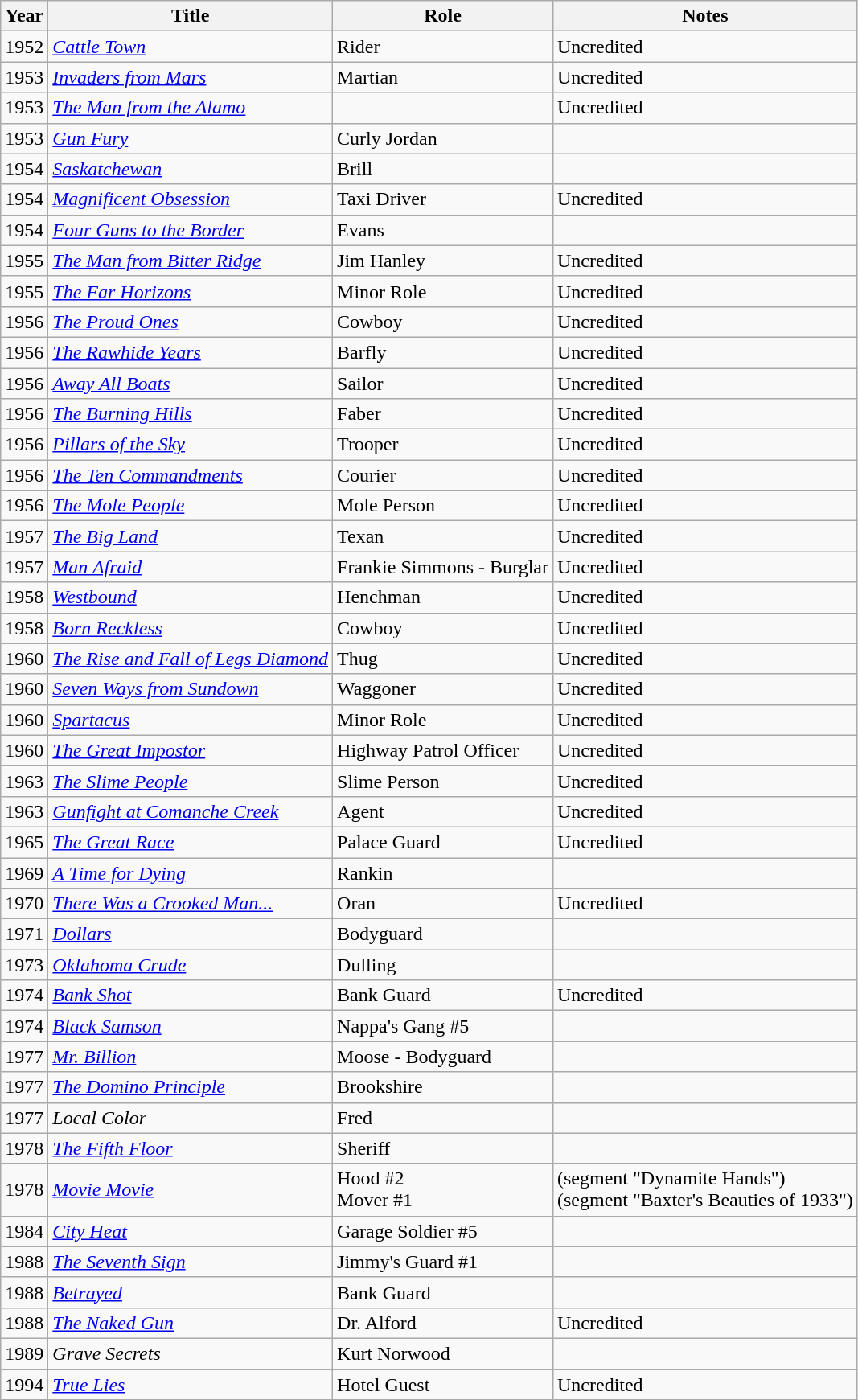<table class="wikitable">
<tr>
<th>Year</th>
<th>Title</th>
<th>Role</th>
<th>Notes</th>
</tr>
<tr>
<td>1952</td>
<td><em><a href='#'>Cattle Town</a></em></td>
<td>Rider</td>
<td>Uncredited</td>
</tr>
<tr>
<td>1953</td>
<td><em><a href='#'>Invaders from Mars</a></em></td>
<td>Martian</td>
<td>Uncredited</td>
</tr>
<tr>
<td>1953</td>
<td><em><a href='#'>The Man from the Alamo</a></em></td>
<td></td>
<td>Uncredited</td>
</tr>
<tr>
<td>1953</td>
<td><em><a href='#'>Gun Fury</a></em></td>
<td>Curly Jordan</td>
<td></td>
</tr>
<tr>
<td>1954</td>
<td><em><a href='#'>Saskatchewan</a></em></td>
<td>Brill</td>
<td></td>
</tr>
<tr>
<td>1954</td>
<td><em><a href='#'>Magnificent Obsession</a></em></td>
<td>Taxi Driver</td>
<td>Uncredited</td>
</tr>
<tr>
<td>1954</td>
<td><em><a href='#'>Four Guns to the Border</a></em></td>
<td>Evans</td>
<td></td>
</tr>
<tr>
<td>1955</td>
<td><em><a href='#'>The Man from Bitter Ridge</a></em></td>
<td>Jim Hanley</td>
<td>Uncredited</td>
</tr>
<tr>
<td>1955</td>
<td><em><a href='#'>The Far Horizons</a></em></td>
<td>Minor Role</td>
<td>Uncredited</td>
</tr>
<tr>
<td>1956</td>
<td><em><a href='#'>The Proud Ones</a></em></td>
<td>Cowboy</td>
<td>Uncredited</td>
</tr>
<tr>
<td>1956</td>
<td><em><a href='#'>The Rawhide Years</a></em></td>
<td>Barfly</td>
<td>Uncredited</td>
</tr>
<tr>
<td>1956</td>
<td><em><a href='#'>Away All Boats</a></em></td>
<td>Sailor</td>
<td>Uncredited</td>
</tr>
<tr>
<td>1956</td>
<td><em><a href='#'>The Burning Hills</a></em></td>
<td>Faber</td>
<td>Uncredited</td>
</tr>
<tr>
<td>1956</td>
<td><em><a href='#'>Pillars of the Sky</a></em></td>
<td>Trooper</td>
<td>Uncredited</td>
</tr>
<tr>
<td>1956</td>
<td><em><a href='#'>The Ten Commandments</a></em></td>
<td>Courier</td>
<td>Uncredited</td>
</tr>
<tr>
<td>1956</td>
<td><em><a href='#'>The Mole People</a></em></td>
<td>Mole Person</td>
<td>Uncredited</td>
</tr>
<tr>
<td>1957</td>
<td><em><a href='#'>The Big Land</a></em></td>
<td>Texan</td>
<td>Uncredited</td>
</tr>
<tr>
<td>1957</td>
<td><em><a href='#'>Man Afraid</a></em></td>
<td>Frankie Simmons - Burglar</td>
<td>Uncredited</td>
</tr>
<tr>
<td>1958</td>
<td><em><a href='#'>Westbound</a></em></td>
<td>Henchman</td>
<td>Uncredited</td>
</tr>
<tr>
<td>1958</td>
<td><em><a href='#'>Born Reckless</a></em></td>
<td>Cowboy</td>
<td>Uncredited</td>
</tr>
<tr>
<td>1960</td>
<td><em><a href='#'>The Rise and Fall of Legs Diamond</a></em></td>
<td>Thug</td>
<td>Uncredited</td>
</tr>
<tr>
<td>1960</td>
<td><em><a href='#'>Seven Ways from Sundown</a></em></td>
<td>Waggoner</td>
<td>Uncredited</td>
</tr>
<tr>
<td>1960</td>
<td><em><a href='#'>Spartacus</a></em></td>
<td>Minor Role</td>
<td>Uncredited</td>
</tr>
<tr>
<td>1960</td>
<td><em><a href='#'>The Great Impostor</a></em></td>
<td>Highway Patrol Officer</td>
<td>Uncredited</td>
</tr>
<tr>
<td>1963</td>
<td><em><a href='#'>The Slime People</a></em></td>
<td>Slime Person</td>
<td>Uncredited</td>
</tr>
<tr>
<td>1963</td>
<td><em><a href='#'>Gunfight at Comanche Creek</a></em></td>
<td>Agent</td>
<td>Uncredited</td>
</tr>
<tr>
<td>1965</td>
<td><em><a href='#'>The Great Race</a></em></td>
<td>Palace Guard</td>
<td>Uncredited</td>
</tr>
<tr>
<td>1969</td>
<td><em><a href='#'>A Time for Dying</a></em></td>
<td>Rankin</td>
<td></td>
</tr>
<tr>
<td>1970</td>
<td><em><a href='#'>There Was a Crooked Man...</a></em></td>
<td>Oran</td>
<td>Uncredited</td>
</tr>
<tr>
<td>1971</td>
<td><em><a href='#'>Dollars</a></em></td>
<td>Bodyguard</td>
<td></td>
</tr>
<tr>
<td>1973</td>
<td><em><a href='#'>Oklahoma Crude</a></em></td>
<td>Dulling</td>
<td></td>
</tr>
<tr>
<td>1974</td>
<td><em><a href='#'>Bank Shot</a></em></td>
<td>Bank Guard</td>
<td>Uncredited</td>
</tr>
<tr>
<td>1974</td>
<td><em><a href='#'>Black Samson</a></em></td>
<td>Nappa's Gang #5</td>
<td></td>
</tr>
<tr>
<td>1977</td>
<td><em><a href='#'>Mr. Billion</a></em></td>
<td>Moose - Bodyguard</td>
<td></td>
</tr>
<tr>
<td>1977</td>
<td><em><a href='#'>The Domino Principle</a></em></td>
<td>Brookshire</td>
<td></td>
</tr>
<tr>
<td>1977</td>
<td><em>Local Color</em></td>
<td>Fred</td>
<td></td>
</tr>
<tr>
<td>1978</td>
<td><em><a href='#'>The Fifth Floor</a></em></td>
<td>Sheriff</td>
<td></td>
</tr>
<tr>
<td>1978</td>
<td><em><a href='#'>Movie Movie</a></em></td>
<td>Hood #2<br>Mover #1</td>
<td>(segment "Dynamite Hands")<br>(segment "Baxter's Beauties of 1933")</td>
</tr>
<tr>
<td>1984</td>
<td><em><a href='#'>City Heat</a></em></td>
<td>Garage Soldier #5</td>
<td></td>
</tr>
<tr>
<td>1988</td>
<td><em><a href='#'>The Seventh Sign</a></em></td>
<td>Jimmy's Guard #1</td>
<td></td>
</tr>
<tr>
<td>1988</td>
<td><em><a href='#'>Betrayed</a></em></td>
<td>Bank Guard</td>
<td></td>
</tr>
<tr>
<td>1988</td>
<td><em><a href='#'>The Naked Gun</a></em></td>
<td>Dr. Alford</td>
<td>Uncredited</td>
</tr>
<tr>
<td>1989</td>
<td><em>Grave Secrets</em></td>
<td>Kurt Norwood</td>
<td></td>
</tr>
<tr>
<td>1994</td>
<td><em><a href='#'>True Lies</a></em></td>
<td>Hotel Guest</td>
<td>Uncredited</td>
</tr>
</table>
